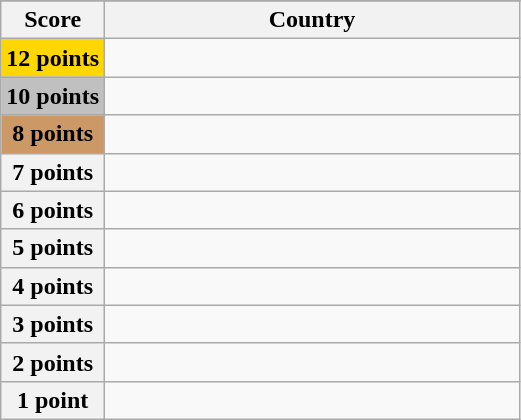<table class="wikitable">
<tr>
</tr>
<tr>
<th scope="col" width="20%">Score</th>
<th scope="col">Country</th>
</tr>
<tr>
<th scope="row" style="background:gold">12 points</th>
<td></td>
</tr>
<tr>
<th scope="row" style="background:silver">10 points</th>
<td></td>
</tr>
<tr>
<th scope="row" style="background:#CC9966">8 points</th>
<td></td>
</tr>
<tr>
<th scope="row">7 points</th>
<td></td>
</tr>
<tr>
<th scope="row">6 points</th>
<td></td>
</tr>
<tr>
<th scope="row">5 points</th>
<td></td>
</tr>
<tr>
<th scope="row">4 points</th>
<td></td>
</tr>
<tr>
<th scope="row">3 points</th>
<td></td>
</tr>
<tr>
<th scope="row">2 points</th>
<td></td>
</tr>
<tr>
<th scope="row">1 point</th>
<td></td>
</tr>
</table>
